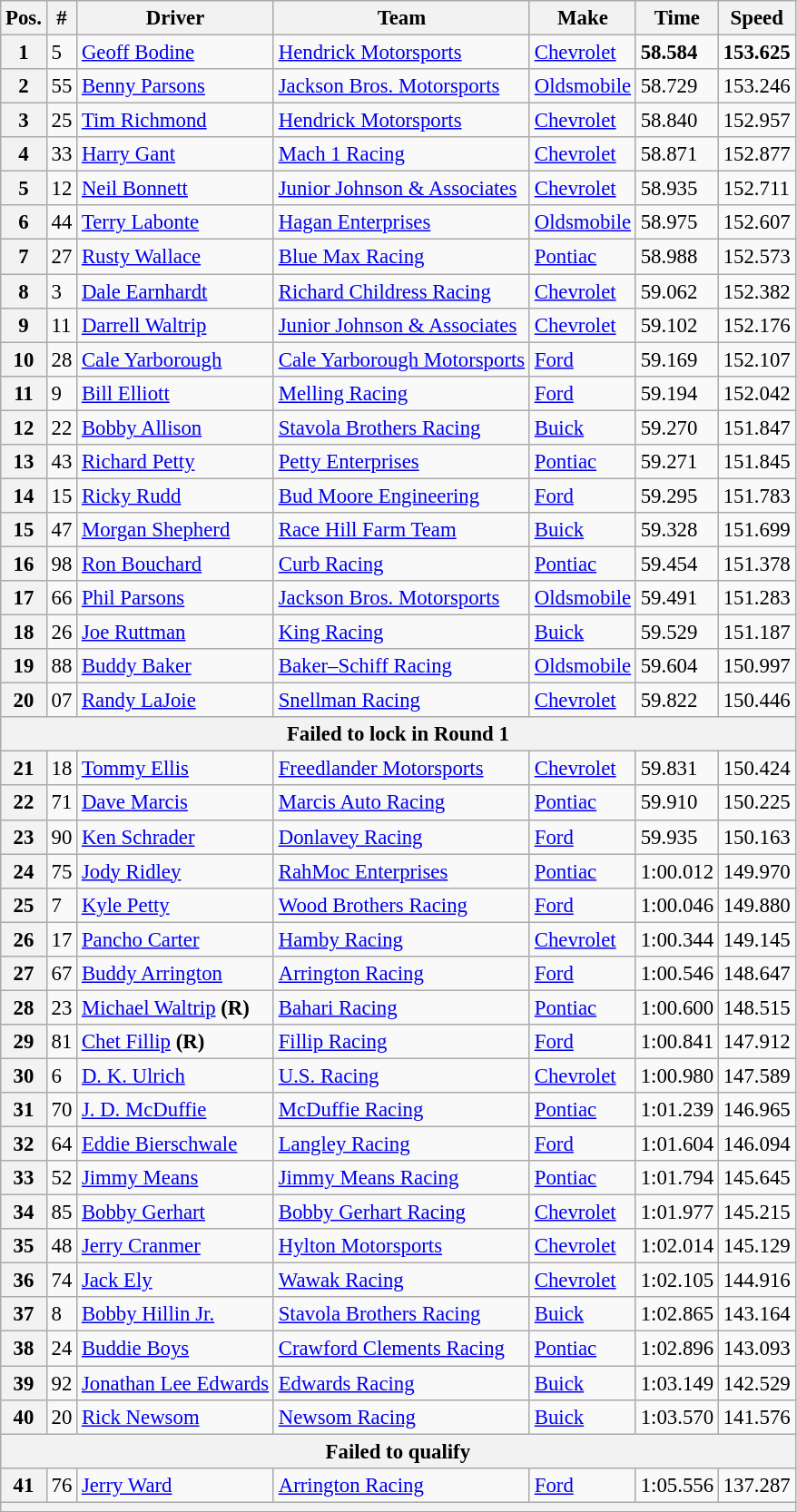<table class="wikitable" style="font-size:95%">
<tr>
<th>Pos.</th>
<th>#</th>
<th>Driver</th>
<th>Team</th>
<th>Make</th>
<th>Time</th>
<th>Speed</th>
</tr>
<tr>
<th>1</th>
<td>5</td>
<td><a href='#'>Geoff Bodine</a></td>
<td><a href='#'>Hendrick Motorsports</a></td>
<td><a href='#'>Chevrolet</a></td>
<td><strong>58.584</strong></td>
<td><strong>153.625</strong></td>
</tr>
<tr>
<th>2</th>
<td>55</td>
<td><a href='#'>Benny Parsons</a></td>
<td><a href='#'>Jackson Bros. Motorsports</a></td>
<td><a href='#'>Oldsmobile</a></td>
<td>58.729</td>
<td>153.246</td>
</tr>
<tr>
<th>3</th>
<td>25</td>
<td><a href='#'>Tim Richmond</a></td>
<td><a href='#'>Hendrick Motorsports</a></td>
<td><a href='#'>Chevrolet</a></td>
<td>58.840</td>
<td>152.957</td>
</tr>
<tr>
<th>4</th>
<td>33</td>
<td><a href='#'>Harry Gant</a></td>
<td><a href='#'>Mach 1 Racing</a></td>
<td><a href='#'>Chevrolet</a></td>
<td>58.871</td>
<td>152.877</td>
</tr>
<tr>
<th>5</th>
<td>12</td>
<td><a href='#'>Neil Bonnett</a></td>
<td><a href='#'>Junior Johnson & Associates</a></td>
<td><a href='#'>Chevrolet</a></td>
<td>58.935</td>
<td>152.711</td>
</tr>
<tr>
<th>6</th>
<td>44</td>
<td><a href='#'>Terry Labonte</a></td>
<td><a href='#'>Hagan Enterprises</a></td>
<td><a href='#'>Oldsmobile</a></td>
<td>58.975</td>
<td>152.607</td>
</tr>
<tr>
<th>7</th>
<td>27</td>
<td><a href='#'>Rusty Wallace</a></td>
<td><a href='#'>Blue Max Racing</a></td>
<td><a href='#'>Pontiac</a></td>
<td>58.988</td>
<td>152.573</td>
</tr>
<tr>
<th>8</th>
<td>3</td>
<td><a href='#'>Dale Earnhardt</a></td>
<td><a href='#'>Richard Childress Racing</a></td>
<td><a href='#'>Chevrolet</a></td>
<td>59.062</td>
<td>152.382</td>
</tr>
<tr>
<th>9</th>
<td>11</td>
<td><a href='#'>Darrell Waltrip</a></td>
<td><a href='#'>Junior Johnson & Associates</a></td>
<td><a href='#'>Chevrolet</a></td>
<td>59.102</td>
<td>152.176</td>
</tr>
<tr>
<th>10</th>
<td>28</td>
<td><a href='#'>Cale Yarborough</a></td>
<td><a href='#'>Cale Yarborough Motorsports</a></td>
<td><a href='#'>Ford</a></td>
<td>59.169</td>
<td>152.107</td>
</tr>
<tr>
<th>11</th>
<td>9</td>
<td><a href='#'>Bill Elliott</a></td>
<td><a href='#'>Melling Racing</a></td>
<td><a href='#'>Ford</a></td>
<td>59.194</td>
<td>152.042</td>
</tr>
<tr>
<th>12</th>
<td>22</td>
<td><a href='#'>Bobby Allison</a></td>
<td><a href='#'>Stavola Brothers Racing</a></td>
<td><a href='#'>Buick</a></td>
<td>59.270</td>
<td>151.847</td>
</tr>
<tr>
<th>13</th>
<td>43</td>
<td><a href='#'>Richard Petty</a></td>
<td><a href='#'>Petty Enterprises</a></td>
<td><a href='#'>Pontiac</a></td>
<td>59.271</td>
<td>151.845</td>
</tr>
<tr>
<th>14</th>
<td>15</td>
<td><a href='#'>Ricky Rudd</a></td>
<td><a href='#'>Bud Moore Engineering</a></td>
<td><a href='#'>Ford</a></td>
<td>59.295</td>
<td>151.783</td>
</tr>
<tr>
<th>15</th>
<td>47</td>
<td><a href='#'>Morgan Shepherd</a></td>
<td><a href='#'>Race Hill Farm Team</a></td>
<td><a href='#'>Buick</a></td>
<td>59.328</td>
<td>151.699</td>
</tr>
<tr>
<th>16</th>
<td>98</td>
<td><a href='#'>Ron Bouchard</a></td>
<td><a href='#'>Curb Racing</a></td>
<td><a href='#'>Pontiac</a></td>
<td>59.454</td>
<td>151.378</td>
</tr>
<tr>
<th>17</th>
<td>66</td>
<td><a href='#'>Phil Parsons</a></td>
<td><a href='#'>Jackson Bros. Motorsports</a></td>
<td><a href='#'>Oldsmobile</a></td>
<td>59.491</td>
<td>151.283</td>
</tr>
<tr>
<th>18</th>
<td>26</td>
<td><a href='#'>Joe Ruttman</a></td>
<td><a href='#'>King Racing</a></td>
<td><a href='#'>Buick</a></td>
<td>59.529</td>
<td>151.187</td>
</tr>
<tr>
<th>19</th>
<td>88</td>
<td><a href='#'>Buddy Baker</a></td>
<td><a href='#'>Baker–Schiff Racing</a></td>
<td><a href='#'>Oldsmobile</a></td>
<td>59.604</td>
<td>150.997</td>
</tr>
<tr>
<th>20</th>
<td>07</td>
<td><a href='#'>Randy LaJoie</a></td>
<td><a href='#'>Snellman Racing</a></td>
<td><a href='#'>Chevrolet</a></td>
<td>59.822</td>
<td>150.446</td>
</tr>
<tr>
<th colspan="7">Failed to lock in Round 1</th>
</tr>
<tr>
<th>21</th>
<td>18</td>
<td><a href='#'>Tommy Ellis</a></td>
<td><a href='#'>Freedlander Motorsports</a></td>
<td><a href='#'>Chevrolet</a></td>
<td>59.831</td>
<td>150.424</td>
</tr>
<tr>
<th>22</th>
<td>71</td>
<td><a href='#'>Dave Marcis</a></td>
<td><a href='#'>Marcis Auto Racing</a></td>
<td><a href='#'>Pontiac</a></td>
<td>59.910</td>
<td>150.225</td>
</tr>
<tr>
<th>23</th>
<td>90</td>
<td><a href='#'>Ken Schrader</a></td>
<td><a href='#'>Donlavey Racing</a></td>
<td><a href='#'>Ford</a></td>
<td>59.935</td>
<td>150.163</td>
</tr>
<tr>
<th>24</th>
<td>75</td>
<td><a href='#'>Jody Ridley</a></td>
<td><a href='#'>RahMoc Enterprises</a></td>
<td><a href='#'>Pontiac</a></td>
<td>1:00.012</td>
<td>149.970</td>
</tr>
<tr>
<th>25</th>
<td>7</td>
<td><a href='#'>Kyle Petty</a></td>
<td><a href='#'>Wood Brothers Racing</a></td>
<td><a href='#'>Ford</a></td>
<td>1:00.046</td>
<td>149.880</td>
</tr>
<tr>
<th>26</th>
<td>17</td>
<td><a href='#'>Pancho Carter</a></td>
<td><a href='#'>Hamby Racing</a></td>
<td><a href='#'>Chevrolet</a></td>
<td>1:00.344</td>
<td>149.145</td>
</tr>
<tr>
<th>27</th>
<td>67</td>
<td><a href='#'>Buddy Arrington</a></td>
<td><a href='#'>Arrington Racing</a></td>
<td><a href='#'>Ford</a></td>
<td>1:00.546</td>
<td>148.647</td>
</tr>
<tr>
<th>28</th>
<td>23</td>
<td><a href='#'>Michael Waltrip</a> <strong>(R)</strong></td>
<td><a href='#'>Bahari Racing</a></td>
<td><a href='#'>Pontiac</a></td>
<td>1:00.600</td>
<td>148.515</td>
</tr>
<tr>
<th>29</th>
<td>81</td>
<td><a href='#'>Chet Fillip</a> <strong>(R)</strong></td>
<td><a href='#'>Fillip Racing</a></td>
<td><a href='#'>Ford</a></td>
<td>1:00.841</td>
<td>147.912</td>
</tr>
<tr>
<th>30</th>
<td>6</td>
<td><a href='#'>D. K. Ulrich</a></td>
<td><a href='#'>U.S. Racing</a></td>
<td><a href='#'>Chevrolet</a></td>
<td>1:00.980</td>
<td>147.589</td>
</tr>
<tr>
<th>31</th>
<td>70</td>
<td><a href='#'>J. D. McDuffie</a></td>
<td><a href='#'>McDuffie Racing</a></td>
<td><a href='#'>Pontiac</a></td>
<td>1:01.239</td>
<td>146.965</td>
</tr>
<tr>
<th>32</th>
<td>64</td>
<td><a href='#'>Eddie Bierschwale</a></td>
<td><a href='#'>Langley Racing</a></td>
<td><a href='#'>Ford</a></td>
<td>1:01.604</td>
<td>146.094</td>
</tr>
<tr>
<th>33</th>
<td>52</td>
<td><a href='#'>Jimmy Means</a></td>
<td><a href='#'>Jimmy Means Racing</a></td>
<td><a href='#'>Pontiac</a></td>
<td>1:01.794</td>
<td>145.645</td>
</tr>
<tr>
<th>34</th>
<td>85</td>
<td><a href='#'>Bobby Gerhart</a></td>
<td><a href='#'>Bobby Gerhart Racing</a></td>
<td><a href='#'>Chevrolet</a></td>
<td>1:01.977</td>
<td>145.215</td>
</tr>
<tr>
<th>35</th>
<td>48</td>
<td><a href='#'>Jerry Cranmer</a></td>
<td><a href='#'>Hylton Motorsports</a></td>
<td><a href='#'>Chevrolet</a></td>
<td>1:02.014</td>
<td>145.129</td>
</tr>
<tr>
<th>36</th>
<td>74</td>
<td><a href='#'>Jack Ely</a></td>
<td><a href='#'>Wawak Racing</a></td>
<td><a href='#'>Chevrolet</a></td>
<td>1:02.105</td>
<td>144.916</td>
</tr>
<tr>
<th>37</th>
<td>8</td>
<td><a href='#'>Bobby Hillin Jr.</a></td>
<td><a href='#'>Stavola Brothers Racing</a></td>
<td><a href='#'>Buick</a></td>
<td>1:02.865</td>
<td>143.164</td>
</tr>
<tr>
<th>38</th>
<td>24</td>
<td><a href='#'>Buddie Boys</a></td>
<td><a href='#'>Crawford Clements Racing</a></td>
<td><a href='#'>Pontiac</a></td>
<td>1:02.896</td>
<td>143.093</td>
</tr>
<tr>
<th>39</th>
<td>92</td>
<td><a href='#'>Jonathan Lee Edwards</a></td>
<td><a href='#'>Edwards Racing</a></td>
<td><a href='#'>Buick</a></td>
<td>1:03.149</td>
<td>142.529</td>
</tr>
<tr>
<th>40</th>
<td>20</td>
<td><a href='#'>Rick Newsom</a></td>
<td><a href='#'>Newsom Racing</a></td>
<td><a href='#'>Buick</a></td>
<td>1:03.570</td>
<td>141.576</td>
</tr>
<tr>
<th colspan="7">Failed to qualify</th>
</tr>
<tr>
<th>41</th>
<td>76</td>
<td><a href='#'>Jerry Ward</a></td>
<td><a href='#'>Arrington Racing</a></td>
<td><a href='#'>Ford</a></td>
<td>1:05.556</td>
<td>137.287</td>
</tr>
<tr>
<th colspan="7"></th>
</tr>
</table>
